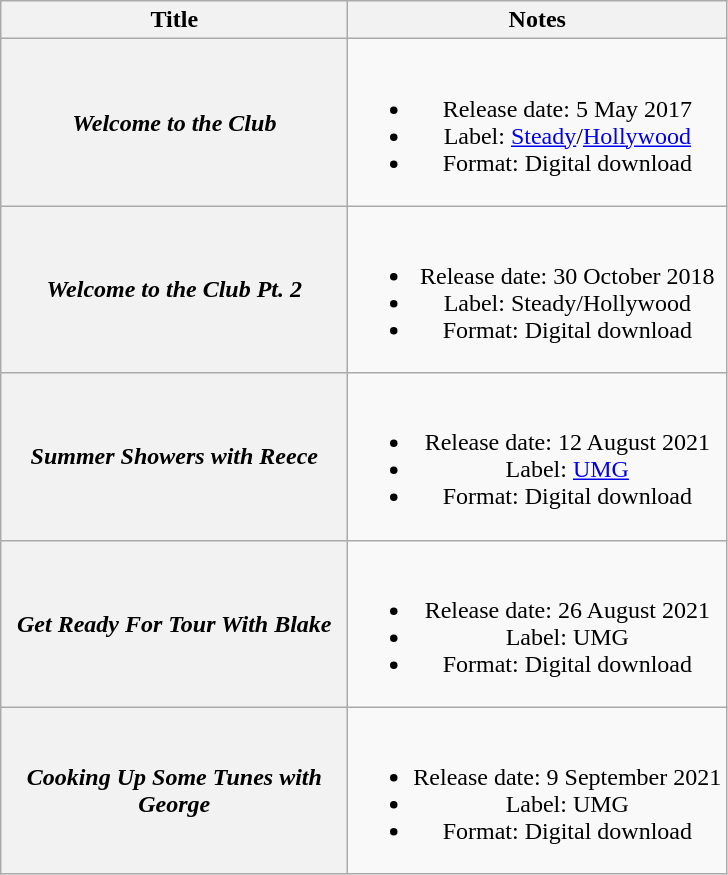<table class="wikitable plainrowheaders" style="text-align:center;">
<tr>
<th scope="col" style="width:14em;">Title</th>
<th scope="col">Notes</th>
</tr>
<tr>
<th scope="row"><em>Welcome to the Club</em></th>
<td><br><ul><li>Release date: 5 May 2017</li><li>Label: <a href='#'>Steady</a>/<a href='#'>Hollywood</a></li><li>Format: Digital download</li></ul></td>
</tr>
<tr>
<th scope="row"><em>Welcome to the Club Pt. 2</em></th>
<td><br><ul><li>Release date: 30 October 2018</li><li>Label: Steady/Hollywood</li><li>Format: Digital download</li></ul></td>
</tr>
<tr>
<th scope="row"><em>Summer Showers with Reece</em></th>
<td><br><ul><li>Release date: 12 August 2021</li><li>Label: <a href='#'>UMG</a></li><li>Format: Digital download</li></ul></td>
</tr>
<tr>
<th scope="row"><em>Get Ready For Tour With Blake</em></th>
<td><br><ul><li>Release date: 26 August 2021</li><li>Label: UMG</li><li>Format: Digital download</li></ul></td>
</tr>
<tr>
<th scope="row"><em>Cooking Up Some Tunes with George</em></th>
<td><br><ul><li>Release date: 9 September 2021</li><li>Label: UMG</li><li>Format: Digital download</li></ul></td>
</tr>
</table>
